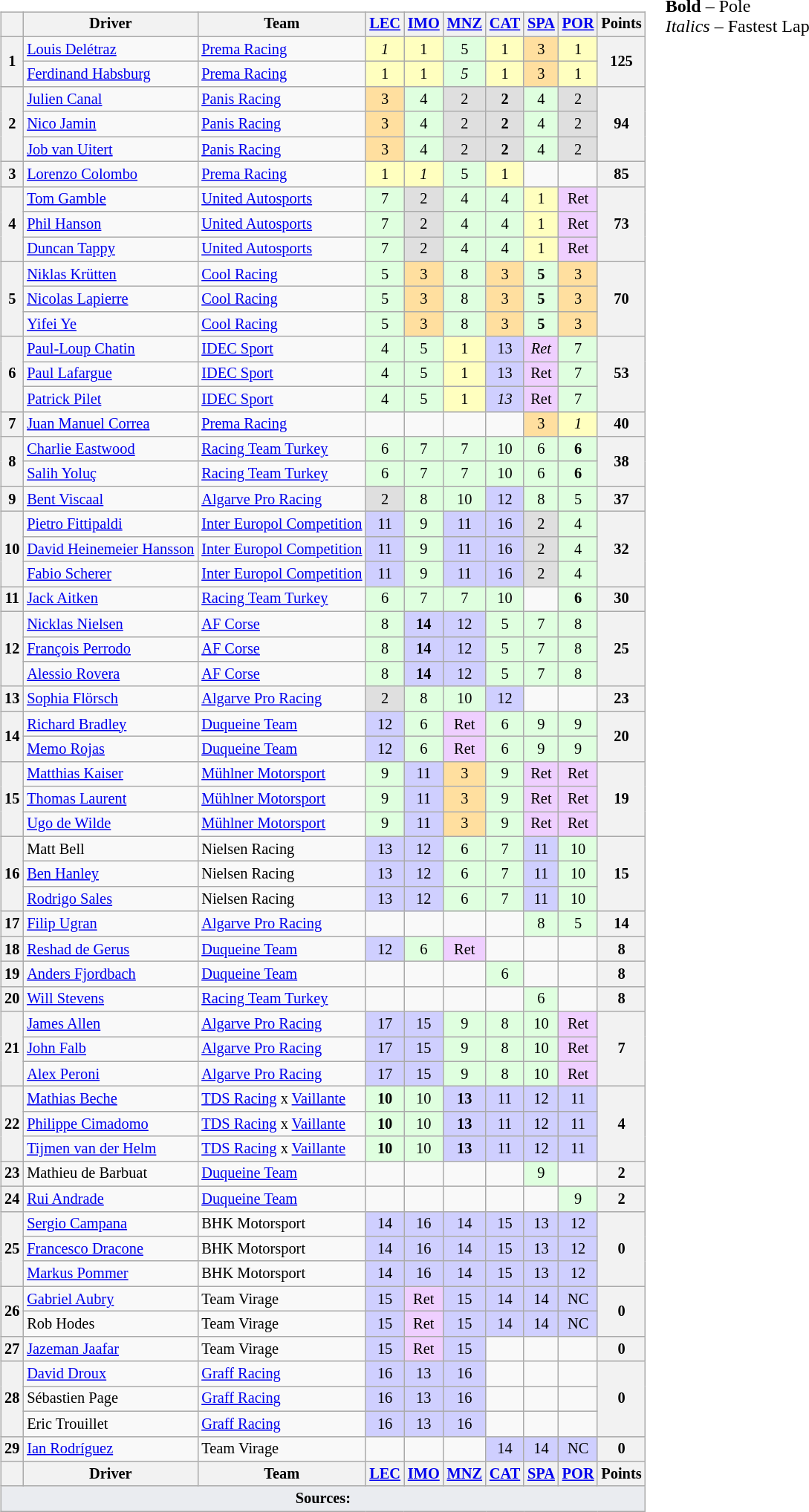<table>
<tr>
<td><br><table class="wikitable" style="font-size:85%; text-align:center;">
<tr>
<th></th>
<th>Driver</th>
<th>Team</th>
<th><a href='#'>LEC</a><br></th>
<th><a href='#'>IMO</a><br></th>
<th><a href='#'>MNZ</a><br></th>
<th><a href='#'>CAT</a><br></th>
<th><a href='#'>SPA</a><br></th>
<th><a href='#'>POR</a><br></th>
<th>Points</th>
</tr>
<tr>
<th rowspan="2">1</th>
<td align="left"> <a href='#'>Louis Delétraz</a></td>
<td align="left"> <a href='#'>Prema Racing</a></td>
<td style="background:#ffffbf;"><em>1</em></td>
<td style="background:#ffffbf;">1</td>
<td style="background:#dfffdf;">5</td>
<td style="background:#ffffbf;">1</td>
<td style="background:#ffdf9f;">3</td>
<td style="background:#ffffbf;">1</td>
<th rowspan="2">125</th>
</tr>
<tr>
<td align="left"> <a href='#'>Ferdinand Habsburg</a></td>
<td align="left"> <a href='#'>Prema Racing</a></td>
<td style="background:#ffffbf;">1</td>
<td style="background:#ffffbf;">1</td>
<td style="background:#dfffdf;"><em>5</em></td>
<td style="background:#ffffbf;">1</td>
<td style="background:#ffdf9f;">3</td>
<td style="background:#ffffbf;">1</td>
</tr>
<tr>
<th rowspan="3">2</th>
<td align="left"> <a href='#'>Julien Canal</a></td>
<td align="left"> <a href='#'>Panis Racing</a></td>
<td style="background:#ffdf9f;">3</td>
<td style="background:#dfffdf;">4</td>
<td style="background:#dfdfdf;">2</td>
<td style="background:#dfdfdf;"><strong>2</strong></td>
<td style="background:#dfffdf;">4</td>
<td style="background:#dfdfdf;">2</td>
<th rowspan="3">94</th>
</tr>
<tr>
<td align="left"> <a href='#'>Nico Jamin</a></td>
<td align="left"> <a href='#'>Panis Racing</a></td>
<td style="background:#ffdf9f;">3</td>
<td style="background:#dfffdf;">4</td>
<td style="background:#dfdfdf;">2</td>
<td style="background:#dfdfdf;"><strong>2</strong></td>
<td style="background:#dfffdf;">4</td>
<td style="background:#dfdfdf;">2</td>
</tr>
<tr>
<td align="left"> <a href='#'>Job van Uitert</a></td>
<td align="left"> <a href='#'>Panis Racing</a></td>
<td style="background:#ffdf9f;">3</td>
<td style="background:#dfffdf;">4</td>
<td style="background:#dfdfdf;">2</td>
<td style="background:#dfdfdf;"><strong>2</strong></td>
<td style="background:#dfffdf;">4</td>
<td style="background:#dfdfdf;">2</td>
</tr>
<tr>
<th>3</th>
<td align="left"> <a href='#'>Lorenzo Colombo</a></td>
<td align="left"> <a href='#'>Prema Racing</a></td>
<td style="background:#ffffbf;">1</td>
<td style="background:#ffffbf;"><em>1</em></td>
<td style="background:#dfffdf;">5</td>
<td style="background:#ffffbf;">1</td>
<td></td>
<td></td>
<th>85</th>
</tr>
<tr>
<th rowspan="3">4</th>
<td align="left"> <a href='#'>Tom Gamble</a></td>
<td align="left"> <a href='#'>United Autosports</a></td>
<td style="background:#dfffdf;">7</td>
<td style="background:#dfdfdf;">2</td>
<td style="background:#dfffdf;">4</td>
<td style="background:#dfffdf;">4</td>
<td style="background:#ffffbf;">1</td>
<td style="background:#efcfff;">Ret</td>
<th rowspan="3">73</th>
</tr>
<tr>
<td align="left"> <a href='#'>Phil Hanson</a></td>
<td align="left"> <a href='#'>United Autosports</a></td>
<td style="background:#dfffdf;">7</td>
<td style="background:#dfdfdf;">2</td>
<td style="background:#dfffdf;">4</td>
<td style="background:#dfffdf;">4</td>
<td style="background:#ffffbf;">1</td>
<td style="background:#efcfff;">Ret</td>
</tr>
<tr>
<td align="left"> <a href='#'>Duncan Tappy</a></td>
<td align="left"> <a href='#'>United Autosports</a></td>
<td style="background:#dfffdf;">7</td>
<td style="background:#dfdfdf;">2</td>
<td style="background:#dfffdf;">4</td>
<td style="background:#dfffdf;">4</td>
<td style="background:#ffffbf;">1</td>
<td style="background:#efcfff;">Ret</td>
</tr>
<tr>
<th rowspan="3">5</th>
<td align="left"> <a href='#'>Niklas Krütten</a></td>
<td align="left"> <a href='#'>Cool Racing</a></td>
<td style="background:#dfffdf;">5</td>
<td style="background:#ffdf9f;">3</td>
<td style="background:#dfffdf;">8</td>
<td style="background:#ffdf9f;">3</td>
<td style="background:#dfffdf;"><strong>5</strong></td>
<td style="background:#ffdf9f;">3</td>
<th rowspan="3">70</th>
</tr>
<tr>
<td align="left"> <a href='#'>Nicolas Lapierre</a></td>
<td align="left"> <a href='#'>Cool Racing</a></td>
<td style="background:#dfffdf;">5</td>
<td style="background:#ffdf9f;">3</td>
<td style="background:#dfffdf;">8</td>
<td style="background:#ffdf9f;">3</td>
<td style="background:#dfffdf;"><strong>5</strong></td>
<td style="background:#ffdf9f;">3</td>
</tr>
<tr>
<td align="left"> <a href='#'>Yifei Ye</a></td>
<td align="left"> <a href='#'>Cool Racing</a></td>
<td style="background:#dfffdf;">5</td>
<td style="background:#ffdf9f;">3</td>
<td style="background:#dfffdf;">8</td>
<td style="background:#ffdf9f;">3</td>
<td style="background:#dfffdf;"><strong>5</strong></td>
<td style="background:#ffdf9f;">3</td>
</tr>
<tr>
<th rowspan="3">6</th>
<td align="left"> <a href='#'>Paul-Loup Chatin</a></td>
<td align="left"> <a href='#'>IDEC Sport</a></td>
<td style="background:#dfffdf;">4</td>
<td style="background:#dfffdf;">5</td>
<td style="background:#ffffbf;">1</td>
<td style="background:#cfcfff;">13</td>
<td style="background:#efcfff;"><em>Ret</em></td>
<td style="background:#dfffdf;">7</td>
<th rowspan="3">53</th>
</tr>
<tr>
<td align="left"> <a href='#'>Paul Lafargue</a></td>
<td align="left"> <a href='#'>IDEC Sport</a></td>
<td style="background:#dfffdf;">4</td>
<td style="background:#dfffdf;">5</td>
<td style="background:#ffffbf;">1</td>
<td style="background:#cfcfff;">13</td>
<td style="background:#efcfff;">Ret</td>
<td style="background:#dfffdf;">7</td>
</tr>
<tr>
<td align="left"> <a href='#'>Patrick Pilet</a></td>
<td align="left"> <a href='#'>IDEC Sport</a></td>
<td style="background:#dfffdf;">4</td>
<td style="background:#dfffdf;">5</td>
<td style="background:#ffffbf;">1</td>
<td style="background:#cfcfff;"><em>13</em></td>
<td style="background:#efcfff;">Ret</td>
<td style="background:#dfffdf;">7</td>
</tr>
<tr>
<th>7</th>
<td align="left"> <a href='#'>Juan Manuel Correa</a></td>
<td align="left"> <a href='#'>Prema Racing</a></td>
<td></td>
<td></td>
<td></td>
<td></td>
<td style="background:#ffdf9f;">3</td>
<td style="background:#ffffbf;"><em>1</em></td>
<th>40</th>
</tr>
<tr>
<th rowspan="2">8</th>
<td align="left"> <a href='#'>Charlie Eastwood</a></td>
<td align="left"> <a href='#'>Racing Team Turkey</a></td>
<td style="background:#dfffdf;">6</td>
<td style="background:#dfffdf;">7</td>
<td style="background:#dfffdf;">7</td>
<td style="background:#dfffdf;">10</td>
<td style="background:#dfffdf;">6</td>
<td style="background:#dfffdf;"><strong>6</strong></td>
<th rowspan="2">38</th>
</tr>
<tr>
<td align="left"> <a href='#'>Salih Yoluç</a></td>
<td align="left"> <a href='#'>Racing Team Turkey</a></td>
<td style="background:#dfffdf;">6</td>
<td style="background:#dfffdf;">7</td>
<td style="background:#dfffdf;">7</td>
<td style="background:#dfffdf;">10</td>
<td style="background:#dfffdf;">6</td>
<td style="background:#dfffdf;"><strong>6</strong></td>
</tr>
<tr>
<th>9</th>
<td align="left"> <a href='#'>Bent Viscaal</a></td>
<td align="left"> <a href='#'>Algarve Pro Racing</a></td>
<td style="background:#dfdfdf;">2</td>
<td style="background:#dfffdf;">8</td>
<td style="background:#dfffdf;">10</td>
<td style="background:#cfcfff;">12</td>
<td style="background:#dfffdf;">8</td>
<td style="background:#dfffdf;">5</td>
<th>37</th>
</tr>
<tr>
<th rowspan="3">10</th>
<td align="left"> <a href='#'>Pietro Fittipaldi</a></td>
<td align="left"> <a href='#'>Inter Europol Competition</a></td>
<td style="background:#cfcfff;">11</td>
<td style="background:#dfffdf;">9</td>
<td style="background:#cfcfff;">11</td>
<td style="background:#cfcfff;">16</td>
<td style="background:#dfdfdf;">2</td>
<td style="background:#dfffdf;">4</td>
<th rowspan="3">32</th>
</tr>
<tr>
<td align="left"> <a href='#'>David Heinemeier Hansson</a></td>
<td align="left"> <a href='#'>Inter Europol Competition</a></td>
<td style="background:#cfcfff;">11</td>
<td style="background:#dfffdf;">9</td>
<td style="background:#cfcfff;">11</td>
<td style="background:#cfcfff;">16</td>
<td style="background:#dfdfdf;">2</td>
<td style="background:#dfffdf;">4</td>
</tr>
<tr>
<td align="left"> <a href='#'>Fabio Scherer</a></td>
<td align="left"> <a href='#'>Inter Europol Competition</a></td>
<td style="background:#cfcfff;">11</td>
<td style="background:#dfffdf;">9</td>
<td style="background:#cfcfff;">11</td>
<td style="background:#cfcfff;">16</td>
<td style="background:#dfdfdf;">2</td>
<td style="background:#dfffdf;">4</td>
</tr>
<tr>
<th>11</th>
<td align="left"> <a href='#'>Jack Aitken</a></td>
<td align="left"> <a href='#'>Racing Team Turkey</a></td>
<td style="background:#dfffdf;">6</td>
<td style="background:#dfffdf;">7</td>
<td style="background:#dfffdf;">7</td>
<td style="background:#dfffdf;">10</td>
<td></td>
<td style="background:#dfffdf;"><strong>6</strong></td>
<th>30</th>
</tr>
<tr>
<th rowspan="3">12</th>
<td align="left"> <a href='#'>Nicklas Nielsen</a></td>
<td align="left"> <a href='#'>AF Corse</a></td>
<td style="background:#dfffdf;">8</td>
<td style="background:#cfcfff;"><strong>14</strong></td>
<td style="background:#cfcfff;">12</td>
<td style="background:#dfffdf;">5</td>
<td style="background:#dfffdf;">7</td>
<td style="background:#dfffdf;">8</td>
<th rowspan="3">25</th>
</tr>
<tr>
<td align="left"> <a href='#'>François Perrodo</a></td>
<td align="left"> <a href='#'>AF Corse</a></td>
<td style="background:#dfffdf;">8</td>
<td style="background:#cfcfff;"><strong>14</strong></td>
<td style="background:#cfcfff;">12</td>
<td style="background:#dfffdf;">5</td>
<td style="background:#dfffdf;">7</td>
<td style="background:#dfffdf;">8</td>
</tr>
<tr>
<td align="left"> <a href='#'>Alessio Rovera</a></td>
<td align="left"> <a href='#'>AF Corse</a></td>
<td style="background:#dfffdf;">8</td>
<td style="background:#cfcfff;"><strong>14</strong></td>
<td style="background:#cfcfff;">12</td>
<td style="background:#dfffdf;">5</td>
<td style="background:#dfffdf;">7</td>
<td style="background:#dfffdf;">8</td>
</tr>
<tr>
<th>13</th>
<td align="left"> <a href='#'>Sophia Flörsch</a></td>
<td align="left"> <a href='#'>Algarve Pro Racing</a></td>
<td style="background:#dfdfdf;">2</td>
<td style="background:#dfffdf;">8</td>
<td style="background:#dfffdf;">10</td>
<td style="background:#cfcfff;">12</td>
<td></td>
<td></td>
<th>23</th>
</tr>
<tr>
<th rowspan="2">14</th>
<td align="left"> <a href='#'>Richard Bradley</a></td>
<td align="left"> <a href='#'>Duqueine Team</a></td>
<td style="background:#cfcfff;">12</td>
<td style="background:#dfffdf;">6</td>
<td style="background:#efcfff;">Ret</td>
<td style="background:#dfffdf;">6</td>
<td style="background:#dfffdf;">9</td>
<td style="background:#dfffdf;">9</td>
<th rowspan="2">20</th>
</tr>
<tr>
<td align="left"> <a href='#'>Memo Rojas</a></td>
<td align="left"> <a href='#'>Duqueine Team</a></td>
<td style="background:#cfcfff;">12</td>
<td style="background:#dfffdf;">6</td>
<td style="background:#efcfff;">Ret</td>
<td style="background:#dfffdf;">6</td>
<td style="background:#dfffdf;">9</td>
<td style="background:#dfffdf;">9</td>
</tr>
<tr>
<th rowspan="3">15</th>
<td align="left"> <a href='#'>Matthias Kaiser</a></td>
<td align="left"> <a href='#'>Mühlner Motorsport</a></td>
<td style="background:#dfffdf;">9</td>
<td style="background:#cfcfff;">11</td>
<td style="background:#ffdf9f;">3</td>
<td style="background:#dfffdf;">9</td>
<td style="background:#efcfff;">Ret</td>
<td style="background:#efcfff;">Ret</td>
<th rowspan="3">19</th>
</tr>
<tr>
<td align="left"> <a href='#'>Thomas Laurent</a></td>
<td align="left"> <a href='#'>Mühlner Motorsport</a></td>
<td style="background:#dfffdf;">9</td>
<td style="background:#cfcfff;">11</td>
<td style="background:#ffdf9f;">3</td>
<td style="background:#dfffdf;">9</td>
<td style="background:#efcfff;">Ret</td>
<td style="background:#efcfff;">Ret</td>
</tr>
<tr>
<td align="left"> <a href='#'>Ugo de Wilde</a></td>
<td align="left"> <a href='#'>Mühlner Motorsport</a></td>
<td style="background:#dfffdf;">9</td>
<td style="background:#cfcfff;">11</td>
<td style="background:#ffdf9f;">3</td>
<td style="background:#dfffdf;">9</td>
<td style="background:#efcfff;">Ret</td>
<td style="background:#efcfff;">Ret</td>
</tr>
<tr>
<th rowspan="3">16</th>
<td align="left"> Matt Bell</td>
<td align="left"> Nielsen Racing</td>
<td style="background:#cfcfff;">13</td>
<td style="background:#cfcfff;">12</td>
<td style="background:#dfffdf;">6</td>
<td style="background:#dfffdf;">7</td>
<td style="background:#cfcfff;">11</td>
<td style="background:#dfffdf;">10</td>
<th rowspan="3">15</th>
</tr>
<tr>
<td align="left"> <a href='#'>Ben Hanley</a></td>
<td align="left"> Nielsen Racing</td>
<td style="background:#cfcfff;">13</td>
<td style="background:#cfcfff;">12</td>
<td style="background:#dfffdf;">6</td>
<td style="background:#dfffdf;">7</td>
<td style="background:#cfcfff;">11</td>
<td style="background:#dfffdf;">10</td>
</tr>
<tr>
<td align="left"> <a href='#'>Rodrigo Sales</a></td>
<td align="left"> Nielsen Racing</td>
<td style="background:#cfcfff;">13</td>
<td style="background:#cfcfff;">12</td>
<td style="background:#dfffdf;">6</td>
<td style="background:#dfffdf;">7</td>
<td style="background:#cfcfff;">11</td>
<td style="background:#dfffdf;">10</td>
</tr>
<tr>
<th>17</th>
<td align="left"> <a href='#'>Filip Ugran</a></td>
<td align="left"> <a href='#'>Algarve Pro Racing</a></td>
<td></td>
<td></td>
<td></td>
<td></td>
<td style="background:#dfffdf;">8</td>
<td style="background:#dfffdf;">5</td>
<th>14</th>
</tr>
<tr>
<th>18</th>
<td align="left"> <a href='#'>Reshad de Gerus</a></td>
<td align="left"> <a href='#'>Duqueine Team</a></td>
<td style="background:#cfcfff;">12</td>
<td style="background:#dfffdf;">6</td>
<td style="background:#efcfff;">Ret</td>
<td></td>
<td></td>
<td></td>
<th>8</th>
</tr>
<tr>
<th>19</th>
<td align="left"> <a href='#'>Anders Fjordbach</a></td>
<td align="left"> <a href='#'>Duqueine Team</a></td>
<td></td>
<td></td>
<td></td>
<td style="background:#dfffdf;">6</td>
<td></td>
<td></td>
<th>8</th>
</tr>
<tr>
<th>20</th>
<td align="left"> <a href='#'>Will Stevens</a></td>
<td align="left"> <a href='#'>Racing Team Turkey</a></td>
<td></td>
<td></td>
<td></td>
<td></td>
<td style="background:#dfffdf;">6</td>
<td></td>
<th>8</th>
</tr>
<tr>
<th rowspan="3">21</th>
<td align="left"> <a href='#'>James Allen</a></td>
<td align="left"> <a href='#'>Algarve Pro Racing</a></td>
<td style="background:#cfcfff;">17</td>
<td style="background:#cfcfff;">15</td>
<td style="background:#dfffdf;">9</td>
<td style="background:#dfffdf;">8</td>
<td style="background:#dfffdf;">10</td>
<td style="background:#efcfff;">Ret</td>
<th rowspan="3">7</th>
</tr>
<tr>
<td align="left"> <a href='#'>John Falb</a></td>
<td align="left"> <a href='#'>Algarve Pro Racing</a></td>
<td style="background:#cfcfff;">17</td>
<td style="background:#cfcfff;">15</td>
<td style="background:#dfffdf;">9</td>
<td style="background:#dfffdf;">8</td>
<td style="background:#dfffdf;">10</td>
<td style="background:#efcfff;">Ret</td>
</tr>
<tr>
<td align="left"> <a href='#'>Alex Peroni</a></td>
<td align="left"> <a href='#'>Algarve Pro Racing</a></td>
<td style="background:#cfcfff;">17</td>
<td style="background:#cfcfff;">15</td>
<td style="background:#dfffdf;">9</td>
<td style="background:#dfffdf;">8</td>
<td style="background:#dfffdf;">10</td>
<td style="background:#efcfff;">Ret</td>
</tr>
<tr>
<th rowspan="3">22</th>
<td align="left"> <a href='#'>Mathias Beche</a></td>
<td align="left"> <a href='#'>TDS Racing</a> x <a href='#'>Vaillante</a></td>
<td style="background:#dfffdf;"><strong>10</strong></td>
<td style="background:#dfffdf;">10</td>
<td style="background:#cfcfff;"><strong>13</strong></td>
<td style="background:#cfcfff;">11</td>
<td style="background:#cfcfff;">12</td>
<td style="background:#cfcfff;">11</td>
<th rowspan="3">4</th>
</tr>
<tr>
<td align="left"> <a href='#'>Philippe Cimadomo</a></td>
<td align="left"> <a href='#'>TDS Racing</a> x <a href='#'>Vaillante</a></td>
<td style="background:#dfffdf;"><strong>10</strong></td>
<td style="background:#dfffdf;">10</td>
<td style="background:#cfcfff;"><strong>13</strong></td>
<td style="background:#cfcfff;">11</td>
<td style="background:#cfcfff;">12</td>
<td style="background:#cfcfff;">11</td>
</tr>
<tr>
<td align="left"> <a href='#'>Tijmen van der Helm</a></td>
<td align="left"> <a href='#'>TDS Racing</a> x <a href='#'>Vaillante</a></td>
<td style="background:#dfffdf;"><strong>10</strong></td>
<td style="background:#dfffdf;">10</td>
<td style="background:#cfcfff;"><strong>13</strong></td>
<td style="background:#cfcfff;">11</td>
<td style="background:#cfcfff;">12</td>
<td style="background:#cfcfff;">11</td>
</tr>
<tr>
<th>23</th>
<td align="left"> Mathieu de Barbuat</td>
<td align="left"> <a href='#'>Duqueine Team</a></td>
<td></td>
<td></td>
<td></td>
<td></td>
<td style="background:#dfffdf;">9</td>
<td></td>
<th>2</th>
</tr>
<tr>
<th>24</th>
<td align="left"> <a href='#'>Rui Andrade</a></td>
<td align="left"> <a href='#'>Duqueine Team</a></td>
<td></td>
<td></td>
<td></td>
<td></td>
<td></td>
<td style="background:#dfffdf;">9</td>
<th>2</th>
</tr>
<tr>
<th rowspan="3">25</th>
<td align="left"> <a href='#'>Sergio Campana</a></td>
<td align="left"> BHK Motorsport</td>
<td style="background:#cfcfff;">14</td>
<td style="background:#cfcfff;">16</td>
<td style="background:#cfcfff;">14</td>
<td style="background:#cfcfff;">15</td>
<td style="background:#cfcfff;">13</td>
<td style="background:#cfcfff;">12</td>
<th rowspan="3">0</th>
</tr>
<tr>
<td align="left"> <a href='#'>Francesco Dracone</a></td>
<td align="left"> BHK Motorsport</td>
<td style="background:#cfcfff;">14</td>
<td style="background:#cfcfff;">16</td>
<td style="background:#cfcfff;">14</td>
<td style="background:#cfcfff;">15</td>
<td style="background:#cfcfff;">13</td>
<td style="background:#cfcfff;">12</td>
</tr>
<tr>
<td align="left"> <a href='#'>Markus Pommer</a></td>
<td align="left"> BHK Motorsport</td>
<td style="background:#cfcfff;">14</td>
<td style="background:#cfcfff;">16</td>
<td style="background:#cfcfff;">14</td>
<td style="background:#cfcfff;">15</td>
<td style="background:#cfcfff;">13</td>
<td style="background:#cfcfff;">12</td>
</tr>
<tr>
<th rowspan="2">26</th>
<td align="left"> <a href='#'>Gabriel Aubry</a></td>
<td align="left"> Team Virage</td>
<td style="background:#cfcfff;">15</td>
<td style="background:#efcfff;">Ret</td>
<td style="background:#cfcfff;">15</td>
<td style="background:#cfcfff;">14</td>
<td style="background:#cfcfff;">14</td>
<td style="background:#cfcfff;">NC</td>
<th rowspan="2">0</th>
</tr>
<tr>
<td align="left"> Rob Hodes</td>
<td align="left"> Team Virage</td>
<td style="background:#cfcfff;">15</td>
<td style="background:#efcfff;">Ret</td>
<td style="background:#cfcfff;">15</td>
<td style="background:#cfcfff;">14</td>
<td style="background:#cfcfff;">14</td>
<td style="background:#cfcfff;">NC</td>
</tr>
<tr>
<th rowspan="1">27</th>
<td align="left"> <a href='#'>Jazeman Jaafar</a></td>
<td rowspan="1" align="left"> Team Virage</td>
<td rowspan="1" style="background:#cfcfff;">15</td>
<td rowspan="1" style="background:#efcfff;">Ret</td>
<td rowspan="1" style="background:#cfcfff;">15</td>
<td rowspan="1" style="background:#;"></td>
<td rowspan="1" style="background:#;"></td>
<td rowspan="1" style="background:#;"></td>
<th rowspan="1">0</th>
</tr>
<tr>
<th rowspan="3">28</th>
<td align="left"> <a href='#'>David Droux</a></td>
<td align="left"> <a href='#'>Graff Racing</a></td>
<td style="background:#cfcfff;">16</td>
<td style="background:#cfcfff;">13</td>
<td style="background:#cfcfff;">16</td>
<td style="background:#;"></td>
<td style="background:#;"></td>
<td style="background:#;"></td>
<th rowspan="3">0</th>
</tr>
<tr>
<td align="left"> Sébastien Page</td>
<td align="left"> <a href='#'>Graff Racing</a></td>
<td style="background:#cfcfff;">16</td>
<td style="background:#cfcfff;">13</td>
<td style="background:#cfcfff;">16</td>
<td style="background:#;"></td>
<td style="background:#;"></td>
<td style="background:#;"></td>
</tr>
<tr>
<td align="left"> Eric Trouillet</td>
<td align="left"> <a href='#'>Graff Racing</a></td>
<td style="background:#cfcfff;">16</td>
<td style="background:#cfcfff;">13</td>
<td style="background:#cfcfff;">16</td>
<td style="background:#;"></td>
<td style="background:#;"></td>
<td style="background:#;"></td>
</tr>
<tr>
<th rowspan="1">29</th>
<td align="left"> <a href='#'>Ian Rodríguez</a></td>
<td rowspan="1" align="left"> Team Virage</td>
<td rowspan="1" style="background:#;"></td>
<td rowspan="1" style="background:#;"></td>
<td rowspan="1" style="background:#;"></td>
<td rowspan="1" style="background:#cfcfff;">14</td>
<td rowspan="1" style="background:#cfcfff;">14</td>
<td rowspan="1" style="background:#cfcfff;">NC</td>
<th rowspan="1">0</th>
</tr>
<tr>
<th></th>
<th>Driver</th>
<th>Team</th>
<th><a href='#'>LEC</a><br></th>
<th><a href='#'>IMO</a><br></th>
<th><a href='#'>MNZ</a><br></th>
<th><a href='#'>CAT</a><br></th>
<th><a href='#'>SPA</a><br></th>
<th><a href='#'>POR</a><br></th>
<th>Points</th>
</tr>
<tr class="sortbottom">
<td colspan="10" style="background-color:#EAECF0;text-align:center"><strong>Sources:</strong></td>
</tr>
</table>
</td>
<td valign="top"><br><span><strong>Bold</strong> – Pole</span><br><span><em>Italics</em> – Fastest Lap</span></td>
</tr>
</table>
